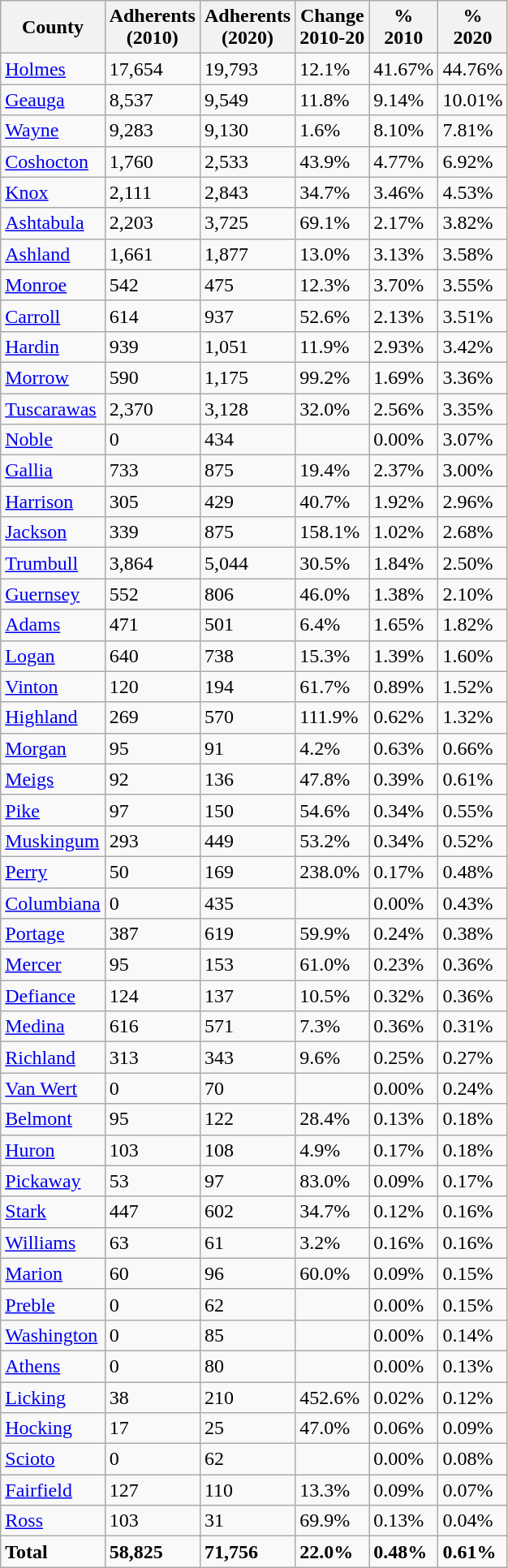<table class="wikitable sortable">
<tr>
<th>County</th>
<th>Adherents<br>(2010)</th>
<th>Adherents<br>(2020)</th>
<th>Change<br>2010-20</th>
<th>%<br>2010</th>
<th>%<br>2020</th>
</tr>
<tr --->
<td><a href='#'>Holmes</a></td>
<td>17,654</td>
<td>19,793</td>
<td>12.1%</td>
<td>41.67%</td>
<td>44.76%</td>
</tr>
<tr --->
<td><a href='#'>Geauga</a></td>
<td>8,537</td>
<td>9,549</td>
<td>11.8%</td>
<td>9.14%</td>
<td>10.01%</td>
</tr>
<tr --->
<td><a href='#'>Wayne</a></td>
<td>9,283</td>
<td>9,130</td>
<td>1.6%</td>
<td>8.10%</td>
<td>7.81%</td>
</tr>
<tr --->
<td><a href='#'>Coshocton</a></td>
<td>1,760</td>
<td>2,533</td>
<td>43.9%</td>
<td>4.77%</td>
<td>6.92%</td>
</tr>
<tr --->
<td><a href='#'>Knox</a></td>
<td>2,111</td>
<td>2,843</td>
<td>34.7%</td>
<td>3.46%</td>
<td>4.53%</td>
</tr>
<tr --->
<td><a href='#'>Ashtabula</a></td>
<td>2,203</td>
<td>3,725</td>
<td>69.1%</td>
<td>2.17%</td>
<td>3.82%</td>
</tr>
<tr --->
<td><a href='#'>Ashland</a></td>
<td>1,661</td>
<td>1,877</td>
<td>13.0%</td>
<td>3.13%</td>
<td>3.58%</td>
</tr>
<tr --->
<td><a href='#'>Monroe</a></td>
<td>542</td>
<td>475</td>
<td>12.3%</td>
<td>3.70%</td>
<td>3.55%</td>
</tr>
<tr --->
<td><a href='#'>Carroll</a></td>
<td>614</td>
<td>937</td>
<td>52.6%</td>
<td>2.13%</td>
<td>3.51%</td>
</tr>
<tr --->
<td><a href='#'>Hardin</a></td>
<td>939</td>
<td>1,051</td>
<td>11.9%</td>
<td>2.93%</td>
<td>3.42%</td>
</tr>
<tr --->
<td><a href='#'>Morrow</a></td>
<td>590</td>
<td>1,175</td>
<td>99.2%</td>
<td>1.69%</td>
<td>3.36%</td>
</tr>
<tr --->
<td><a href='#'>Tuscarawas</a></td>
<td>2,370</td>
<td>3,128</td>
<td>32.0%</td>
<td>2.56%</td>
<td>3.35%</td>
</tr>
<tr --->
<td><a href='#'>Noble</a></td>
<td>0</td>
<td>434</td>
<td></td>
<td>0.00%</td>
<td>3.07%</td>
</tr>
<tr --->
<td><a href='#'>Gallia</a></td>
<td>733</td>
<td>875</td>
<td>19.4%</td>
<td>2.37%</td>
<td>3.00%</td>
</tr>
<tr --->
<td><a href='#'>Harrison</a></td>
<td>305</td>
<td>429</td>
<td>40.7%</td>
<td>1.92%</td>
<td>2.96%</td>
</tr>
<tr --->
<td><a href='#'>Jackson</a></td>
<td>339</td>
<td>875</td>
<td>158.1%</td>
<td>1.02%</td>
<td>2.68%</td>
</tr>
<tr --->
<td><a href='#'>Trumbull</a></td>
<td>3,864</td>
<td>5,044</td>
<td>30.5%</td>
<td>1.84%</td>
<td>2.50%</td>
</tr>
<tr --->
<td><a href='#'>Guernsey</a></td>
<td>552</td>
<td>806</td>
<td>46.0%</td>
<td>1.38%</td>
<td>2.10%</td>
</tr>
<tr --->
<td><a href='#'>Adams</a></td>
<td>471</td>
<td>501</td>
<td>6.4%</td>
<td>1.65%</td>
<td>1.82%</td>
</tr>
<tr --->
<td><a href='#'>Logan</a></td>
<td>640</td>
<td>738</td>
<td>15.3%</td>
<td>1.39%</td>
<td>1.60%</td>
</tr>
<tr --->
<td><a href='#'>Vinton</a></td>
<td>120</td>
<td>194</td>
<td>61.7%</td>
<td>0.89%</td>
<td>1.52%</td>
</tr>
<tr --->
<td><a href='#'>Highland</a></td>
<td>269</td>
<td>570</td>
<td>111.9%</td>
<td>0.62%</td>
<td>1.32%</td>
</tr>
<tr --->
<td><a href='#'>Morgan</a></td>
<td>95</td>
<td>91</td>
<td>4.2%</td>
<td>0.63%</td>
<td>0.66%</td>
</tr>
<tr --->
<td><a href='#'>Meigs</a></td>
<td>92</td>
<td>136</td>
<td>47.8%</td>
<td>0.39%</td>
<td>0.61%</td>
</tr>
<tr --->
<td><a href='#'>Pike</a></td>
<td>97</td>
<td>150</td>
<td>54.6%</td>
<td>0.34%</td>
<td>0.55%</td>
</tr>
<tr --->
<td><a href='#'>Muskingum</a></td>
<td>293</td>
<td>449</td>
<td>53.2%</td>
<td>0.34%</td>
<td>0.52%</td>
</tr>
<tr --->
<td><a href='#'>Perry</a></td>
<td>50</td>
<td>169</td>
<td>238.0%</td>
<td>0.17%</td>
<td>0.48%</td>
</tr>
<tr --->
<td><a href='#'>Columbiana</a></td>
<td>0</td>
<td>435</td>
<td></td>
<td>0.00%</td>
<td>0.43%</td>
</tr>
<tr --->
<td><a href='#'>Portage</a></td>
<td>387</td>
<td>619</td>
<td>59.9%</td>
<td>0.24%</td>
<td>0.38%</td>
</tr>
<tr --->
<td><a href='#'>Mercer</a></td>
<td>95</td>
<td>153</td>
<td>61.0%</td>
<td>0.23%</td>
<td>0.36%</td>
</tr>
<tr --->
<td><a href='#'>Defiance</a></td>
<td>124</td>
<td>137</td>
<td>10.5%</td>
<td>0.32%</td>
<td>0.36%</td>
</tr>
<tr --->
<td><a href='#'>Medina</a></td>
<td>616</td>
<td>571</td>
<td>7.3%</td>
<td>0.36%</td>
<td>0.31%</td>
</tr>
<tr --->
<td><a href='#'>Richland</a></td>
<td>313</td>
<td>343</td>
<td>9.6%</td>
<td>0.25%</td>
<td>0.27%</td>
</tr>
<tr --->
<td><a href='#'>Van Wert</a></td>
<td>0</td>
<td>70</td>
<td></td>
<td>0.00%</td>
<td>0.24%</td>
</tr>
<tr --->
<td><a href='#'>Belmont</a></td>
<td>95</td>
<td>122</td>
<td>28.4%</td>
<td>0.13%</td>
<td>0.18%</td>
</tr>
<tr --->
<td><a href='#'>Huron</a></td>
<td>103</td>
<td>108</td>
<td>4.9%</td>
<td>0.17%</td>
<td>0.18%</td>
</tr>
<tr --->
<td><a href='#'>Pickaway</a></td>
<td>53</td>
<td>97</td>
<td>83.0%</td>
<td>0.09%</td>
<td>0.17%</td>
</tr>
<tr --->
<td><a href='#'>Stark</a></td>
<td>447</td>
<td>602</td>
<td>34.7%</td>
<td>0.12%</td>
<td>0.16%</td>
</tr>
<tr --->
<td><a href='#'>Williams</a></td>
<td>63</td>
<td>61</td>
<td>3.2%</td>
<td>0.16%</td>
<td>0.16%</td>
</tr>
<tr --->
<td><a href='#'>Marion</a></td>
<td>60</td>
<td>96</td>
<td>60.0%</td>
<td>0.09%</td>
<td>0.15%</td>
</tr>
<tr --->
<td><a href='#'>Preble</a></td>
<td>0</td>
<td>62</td>
<td></td>
<td>0.00%</td>
<td>0.15%</td>
</tr>
<tr --->
<td><a href='#'>Washington</a></td>
<td>0</td>
<td>85</td>
<td></td>
<td>0.00%</td>
<td>0.14%</td>
</tr>
<tr --->
<td><a href='#'>Athens</a></td>
<td>0</td>
<td>80</td>
<td></td>
<td>0.00%</td>
<td>0.13%</td>
</tr>
<tr --->
<td><a href='#'>Licking</a></td>
<td>38</td>
<td>210</td>
<td>452.6%</td>
<td>0.02%</td>
<td>0.12%</td>
</tr>
<tr --->
<td><a href='#'>Hocking</a></td>
<td>17</td>
<td>25</td>
<td>47.0%</td>
<td>0.06%</td>
<td>0.09%</td>
</tr>
<tr --->
<td><a href='#'>Scioto</a></td>
<td>0</td>
<td>62</td>
<td></td>
<td>0.00%</td>
<td>0.08%</td>
</tr>
<tr --->
<td><a href='#'>Fairfield</a></td>
<td>127</td>
<td>110</td>
<td>13.3%</td>
<td>0.09%</td>
<td>0.07%</td>
</tr>
<tr --->
<td><a href='#'>Ross</a></td>
<td>103</td>
<td>31</td>
<td>69.9%</td>
<td>0.13%</td>
<td>0.04%</td>
</tr>
<tr --->
<td><strong>Total</strong></td>
<td><strong>58,825</strong></td>
<td><strong>71,756</strong></td>
<td><strong>22.0%</strong></td>
<td><strong>0.48%</strong></td>
<td><strong>0.61%</strong></td>
</tr>
</table>
